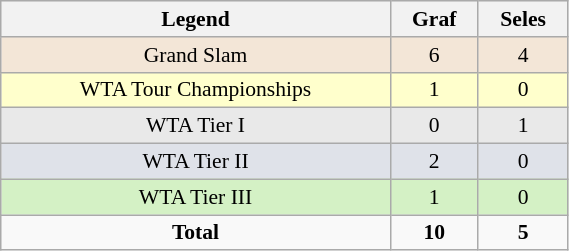<table class=wikitable style="font-size:90%; width:30%; vertical-align:top; text-align:center;">
<tr bgcolor="#eeeeee">
<th><strong>Legend</strong></th>
<th><strong>Graf</strong></th>
<th><strong>Seles</strong></th>
</tr>
<tr style="background:#f3e6d7;">
<td>Grand Slam</td>
<td>6</td>
<td>4</td>
</tr>
<tr bgcolor="ffffcc">
<td>WTA Tour Championships</td>
<td>1</td>
<td>0</td>
</tr>
<tr style="background:#e9e9e9;">
<td>WTA Tier I</td>
<td>0</td>
<td>1</td>
</tr>
<tr bgcolor=#dfe2e9>
<td>WTA Tier II</td>
<td>2</td>
<td>0</td>
</tr>
<tr style="background:#d4f1c5;">
<td>WTA Tier III</td>
<td>1</td>
<td>0</td>
</tr>
<tr>
<td><strong>Total</strong></td>
<td><strong>10</strong></td>
<td><strong>5</strong></td>
</tr>
</table>
